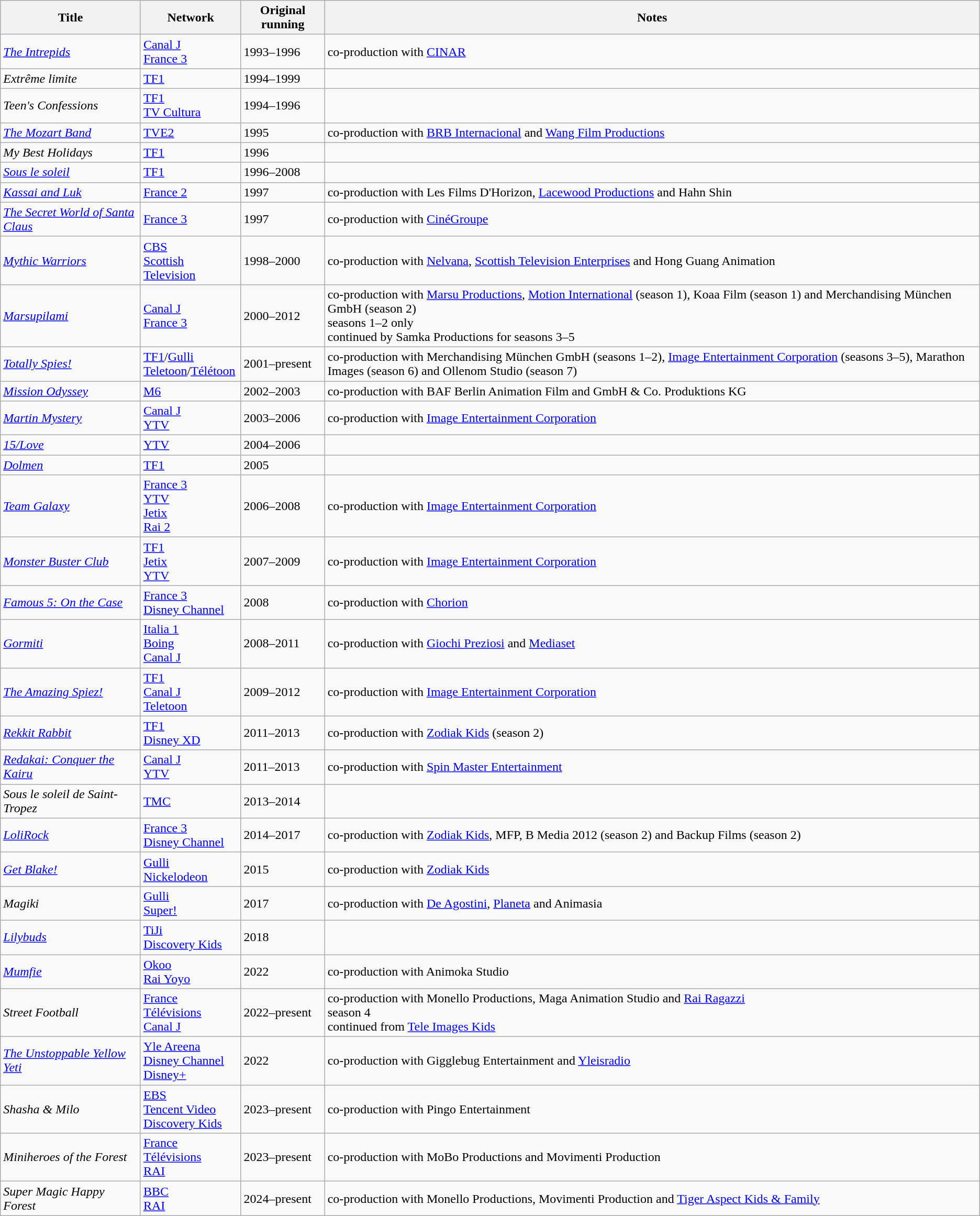<table class="wikitable sortable">
<tr>
<th>Title</th>
<th>Network</th>
<th>Original running</th>
<th>Notes</th>
</tr>
<tr>
<td><em><a href='#'>The Intrepids</a></em></td>
<td><a href='#'>Canal J</a><br><a href='#'>France 3</a></td>
<td>1993–1996</td>
<td>co-production with <a href='#'>CINAR</a></td>
</tr>
<tr>
<td><em>Extrême limite</em></td>
<td><a href='#'>TF1</a></td>
<td>1994–1999</td>
<td></td>
</tr>
<tr>
<td><em>Teen's Confessions</em></td>
<td><a href='#'>TF1</a><br><a href='#'>TV Cultura</a></td>
<td>1994–1996</td>
<td></td>
</tr>
<tr>
<td><em><a href='#'>The Mozart Band</a></em></td>
<td><a href='#'>TVE2</a></td>
<td>1995</td>
<td>co-production with <a href='#'>BRB Internacional</a> and <a href='#'>Wang Film Productions</a></td>
</tr>
<tr>
<td><em>My Best Holidays</em></td>
<td><a href='#'>TF1</a></td>
<td>1996</td>
<td></td>
</tr>
<tr>
<td><em><a href='#'>Sous le soleil</a></em></td>
<td><a href='#'>TF1</a></td>
<td>1996–2008</td>
<td></td>
</tr>
<tr>
<td><em><a href='#'>Kassai and Luk</a></em></td>
<td><a href='#'>France 2</a></td>
<td>1997</td>
<td>co-production with Les Films D'Horizon, <a href='#'>Lacewood Productions</a> and Hahn Shin</td>
</tr>
<tr>
<td><em><a href='#'>The Secret World of Santa Claus</a></em></td>
<td><a href='#'>France 3</a></td>
<td>1997</td>
<td>co-production with <a href='#'>CinéGroupe</a></td>
</tr>
<tr>
<td><em><a href='#'>Mythic Warriors</a></em></td>
<td><a href='#'>CBS</a><br><a href='#'>Scottish Television</a></td>
<td>1998–2000</td>
<td>co-production with <a href='#'>Nelvana</a>, <a href='#'>Scottish Television Enterprises</a> and Hong Guang Animation</td>
</tr>
<tr>
<td><em><a href='#'>Marsupilami</a></em></td>
<td><a href='#'>Canal J</a><br><a href='#'>France 3</a></td>
<td>2000–2012</td>
<td>co-production with <a href='#'>Marsu Productions</a>, <a href='#'>Motion International</a> (season 1), Koaa Film (season 1) and Merchandising München GmbH (season 2)<br>seasons 1–2 only<br>continued by Samka Productions for seasons 3–5</td>
</tr>
<tr>
<td><em><a href='#'>Totally Spies!</a></em></td>
<td><a href='#'>TF1</a>/<a href='#'>Gulli</a><br><a href='#'>Teletoon</a>/<a href='#'>Télétoon</a></td>
<td>2001–present</td>
<td>co-production with Merchandising München GmbH (seasons 1–2), <a href='#'>Image Entertainment Corporation</a> (seasons 3–5), Marathon Images (season 6) and Ollenom Studio (season 7)</td>
</tr>
<tr>
<td><em><a href='#'>Mission Odyssey</a></em></td>
<td><a href='#'>M6</a></td>
<td>2002–2003</td>
<td>co-production with BAF Berlin Animation Film and GmbH & Co. Produktions KG</td>
</tr>
<tr>
<td><em><a href='#'>Martin Mystery</a></em></td>
<td><a href='#'>Canal J</a><br><a href='#'>YTV</a></td>
<td>2003–2006</td>
<td>co-production with <a href='#'>Image Entertainment Corporation</a></td>
</tr>
<tr>
<td><em><a href='#'>15/Love</a></em></td>
<td><a href='#'>YTV</a></td>
<td>2004–2006</td>
<td></td>
</tr>
<tr>
<td><em><a href='#'>Dolmen</a></em></td>
<td><a href='#'>TF1</a></td>
<td>2005</td>
<td></td>
</tr>
<tr>
<td><em><a href='#'>Team Galaxy</a></em></td>
<td><a href='#'>France 3</a><br><a href='#'>YTV</a><br><a href='#'>Jetix</a><br><a href='#'>Rai 2</a></td>
<td>2006–2008</td>
<td>co-production with <a href='#'>Image Entertainment Corporation</a></td>
</tr>
<tr>
<td><em><a href='#'>Monster Buster Club</a></em></td>
<td><a href='#'>TF1</a><br><a href='#'>Jetix</a><br><a href='#'>YTV</a></td>
<td>2007–2009</td>
<td>co-production with <a href='#'>Image Entertainment Corporation</a></td>
</tr>
<tr>
<td><em><a href='#'>Famous 5: On the Case</a></em></td>
<td><a href='#'>France 3</a><br><a href='#'>Disney Channel</a></td>
<td>2008</td>
<td>co-production with <a href='#'>Chorion</a></td>
</tr>
<tr>
<td><em><a href='#'>Gormiti</a></em></td>
<td><a href='#'>Italia 1</a><br><a href='#'>Boing</a><br><a href='#'>Canal J</a></td>
<td>2008–2011</td>
<td>co-production with <a href='#'>Giochi Preziosi</a> and <a href='#'>Mediaset</a></td>
</tr>
<tr>
<td><em><a href='#'>The Amazing Spiez!</a></em></td>
<td><a href='#'>TF1</a><br><a href='#'>Canal J</a><br><a href='#'>Teletoon</a></td>
<td>2009–2012</td>
<td>co-production with <a href='#'>Image Entertainment Corporation</a></td>
</tr>
<tr>
<td><em><a href='#'>Rekkit Rabbit</a></em></td>
<td><a href='#'>TF1</a><br><a href='#'>Disney XD</a></td>
<td>2011–2013</td>
<td>co-production with <a href='#'>Zodiak Kids</a> (season 2)</td>
</tr>
<tr>
<td><em><a href='#'>Redakai: Conquer the Kairu</a></em></td>
<td><a href='#'>Canal J</a><br><a href='#'>YTV</a></td>
<td>2011–2013</td>
<td>co-production with <a href='#'>Spin Master Entertainment</a></td>
</tr>
<tr>
<td><em>Sous le soleil de Saint-Tropez</em></td>
<td><a href='#'>TMC</a></td>
<td>2013–2014</td>
<td></td>
</tr>
<tr>
<td><em><a href='#'>LoliRock</a></em></td>
<td><a href='#'>France 3</a><br><a href='#'>Disney Channel</a></td>
<td>2014–2017</td>
<td>co-production with <a href='#'>Zodiak Kids</a>, MFP, B Media 2012 (season 2) and Backup Films (season 2)</td>
</tr>
<tr>
<td><em><a href='#'>Get Blake!</a></em></td>
<td><a href='#'>Gulli</a><br><a href='#'>Nickelodeon</a></td>
<td>2015</td>
<td>co-production with <a href='#'>Zodiak Kids</a></td>
</tr>
<tr>
<td><em>Magiki</em></td>
<td><a href='#'>Gulli</a><br><a href='#'>Super!</a></td>
<td>2017</td>
<td>co-production with <a href='#'>De Agostini</a>, <a href='#'>Planeta</a> and Animasia</td>
</tr>
<tr>
<td><em><a href='#'>Lilybuds</a></em></td>
<td><a href='#'>TiJi</a><br><a href='#'>Discovery Kids</a></td>
<td>2018</td>
<td></td>
</tr>
<tr>
<td><em><a href='#'>Mumfie</a></em></td>
<td><a href='#'>Okoo</a><br><a href='#'>Rai Yoyo</a></td>
<td>2022</td>
<td>co-production with Animoka Studio</td>
</tr>
<tr>
<td><em>Street Football</em></td>
<td><a href='#'>France Télévisions</a><br><a href='#'>Canal J</a></td>
<td>2022–present</td>
<td>co-production with Monello Productions, Maga Animation Studio and <a href='#'>Rai Ragazzi</a><br>season 4<br>continued from <a href='#'>Tele Images Kids</a></td>
</tr>
<tr>
<td><em><a href='#'>The Unstoppable Yellow Yeti</a></em></td>
<td><a href='#'>Yle Areena</a><br><a href='#'>Disney Channel</a><br><a href='#'>Disney+</a></td>
<td>2022</td>
<td>co-production with Gigglebug Entertainment and <a href='#'>Yleisradio</a></td>
</tr>
<tr>
<td><em>Shasha & Milo</em></td>
<td><a href='#'>EBS</a><br><a href='#'>Tencent Video</a><br><a href='#'>Discovery Kids</a></td>
<td>2023–present</td>
<td>co-production with Pingo Entertainment</td>
</tr>
<tr>
<td><em>Miniheroes of the Forest</em></td>
<td><a href='#'>France Télévisions</a><br><a href='#'>RAI</a></td>
<td>2023–present</td>
<td>co-production with MoBo Productions and Movimenti Production</td>
</tr>
<tr>
<td><em>Super Magic Happy Forest</em></td>
<td><a href='#'>BBC</a><br><a href='#'>RAI</a></td>
<td>2024–present</td>
<td>co-production with Monello Productions, Movimenti Production and <a href='#'>Tiger Aspect Kids & Family</a></td>
</tr>
</table>
